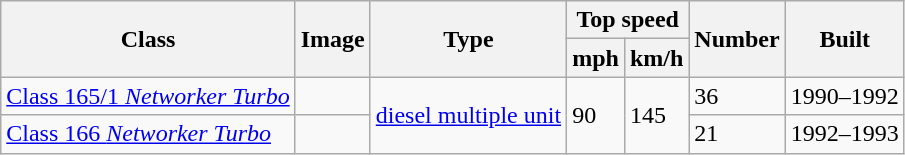<table class="wikitable">
<tr>
<th rowspan="2">Class</th>
<th rowspan="2">Image</th>
<th rowspan="2">Type</th>
<th colspan="2">Top speed</th>
<th rowspan="2">Number</th>
<th rowspan="2">Built</th>
</tr>
<tr>
<th>mph</th>
<th>km/h</th>
</tr>
<tr>
<td><a href='#'>Class 165/1 <em>Networker Turbo</em></a></td>
<td></td>
<td rowspan="2"><a href='#'>diesel multiple unit</a></td>
<td rowspan="2">90</td>
<td rowspan="2">145</td>
<td>36</td>
<td>1990–1992</td>
</tr>
<tr>
<td><a href='#'>Class 166 <em>Networker Turbo</em></a></td>
<td></td>
<td>21</td>
<td>1992–1993</td>
</tr>
</table>
